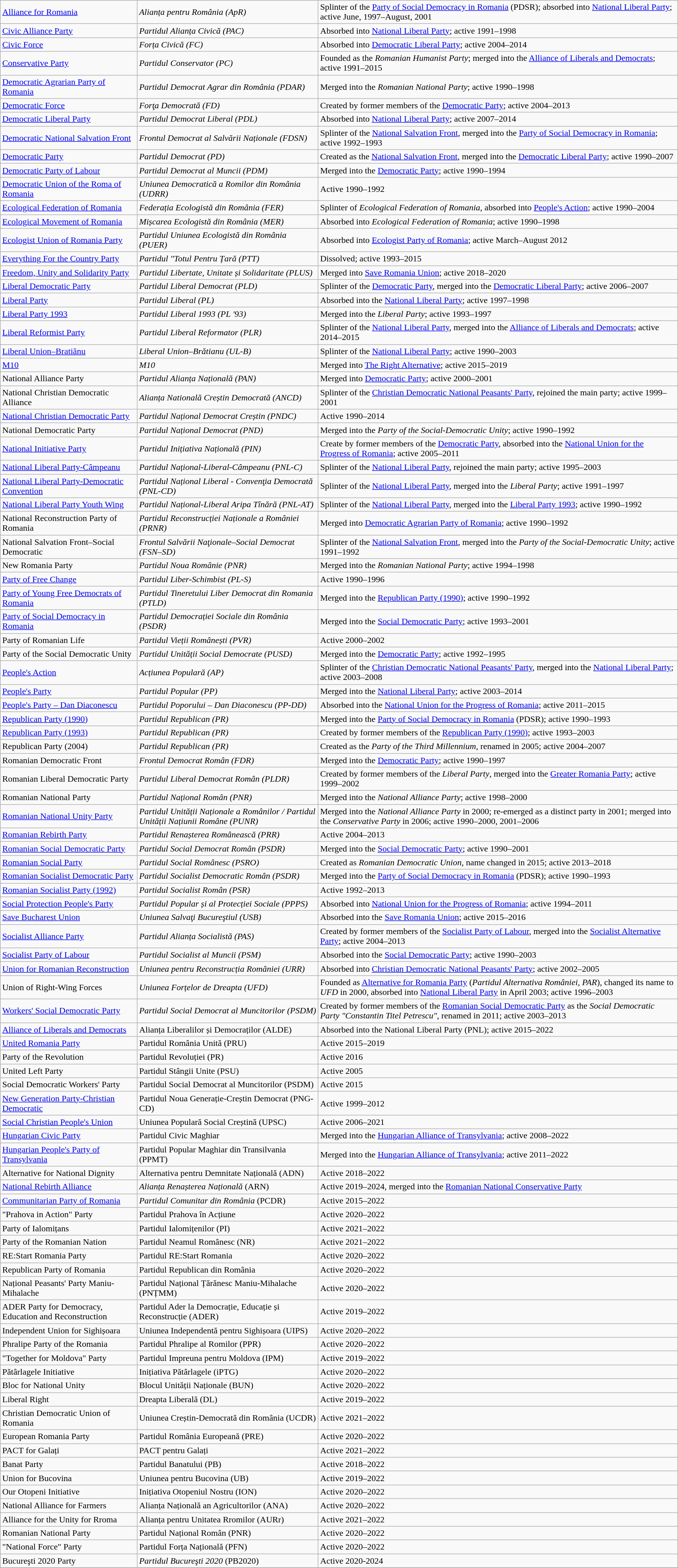<table class=wikitable>
<tr>
<td><a href='#'>Alliance for Romania</a></td>
<td><em>Alianța pentru România (ApR)</em></td>
<td>Splinter of the <a href='#'>Party of Social Democracy in Romania</a> (PDSR); absorbed into <a href='#'>National Liberal Party</a>; active June, 1997–August, 2001</td>
</tr>
<tr>
<td><a href='#'>Civic Alliance Party</a></td>
<td><em>Partidul Alianța Civică (PAC)</em></td>
<td>Absorbed into <a href='#'>National Liberal Party</a>; active 1991–1998</td>
</tr>
<tr>
<td><a href='#'>Civic Force</a></td>
<td><em>Forța Civică (FC)</em></td>
<td>Absorbed into <a href='#'>Democratic Liberal Party</a>; active 2004–2014</td>
</tr>
<tr>
<td><a href='#'>Conservative Party</a></td>
<td><em>Partidul Conservator (PC)</em></td>
<td>Founded as the <em>Romanian Humanist Party</em>; merged into the <a href='#'>Alliance of Liberals and Democrats</a>; active 1991–2015</td>
</tr>
<tr>
<td><a href='#'>Democratic Agrarian Party of Romania</a></td>
<td><em>Partidul Democrat Agrar din România (PDAR)</em></td>
<td>Merged into the <em>Romanian National Party</em>; active 1990–1998</td>
</tr>
<tr>
<td><a href='#'>Democratic Force</a></td>
<td><em>Forţa Democrată (FD)</em></td>
<td>Created by former members of the <a href='#'>Democratic Party</a>; active 2004–2013</td>
</tr>
<tr>
<td><a href='#'>Democratic Liberal Party</a></td>
<td><em>Partidul Democrat Liberal (PDL)</em></td>
<td>Absorbed into <a href='#'>National Liberal Party</a>; active 2007–2014</td>
</tr>
<tr>
<td><a href='#'>Democratic National Salvation Front</a></td>
<td><em>Frontul Democrat al Salvării Naționale (FDSN)</em></td>
<td>Splinter of the <a href='#'>National Salvation Front</a>, merged into the <a href='#'>Party of Social Democracy in Romania</a>; active 1992–1993</td>
</tr>
<tr>
<td><a href='#'>Democratic Party</a></td>
<td><em>Partidul Democrat (PD)</em></td>
<td>Created as the <a href='#'>National Salvation Front</a>, merged into the <a href='#'>Democratic Liberal Party</a>; active 1990–2007</td>
</tr>
<tr>
<td><a href='#'>Democratic Party of Labour</a></td>
<td><em>Partidul Democrat al Muncii (PDM)</em></td>
<td>Merged into the <a href='#'>Democratic Party</a>; active 1990–1994</td>
</tr>
<tr>
<td><a href='#'>Democratic Union of the Roma of Romania</a></td>
<td><em>Uniunea Democratică a Romilor din România (UDRR)</em></td>
<td>Active 1990–1992</td>
</tr>
<tr>
<td><a href='#'>Ecological Federation of Romania</a></td>
<td><em>Federația Ecologistă din România (FER)</em></td>
<td>Splinter of <em>Ecological Federation of Romania</em>, absorbed into <a href='#'>People's Action</a>; active 1990–2004</td>
</tr>
<tr>
<td><a href='#'>Ecological Movement of Romania</a></td>
<td><em>Mișcarea Ecologistă din România (MER)</em></td>
<td>Absorbed into <em>Ecological Federation of Romania</em>; active 1990–1998</td>
</tr>
<tr>
<td><a href='#'>Ecologist Union of Romania Party</a></td>
<td><em>Partidul Uniunea Ecologistă din România (PUER)</em></td>
<td>Absorbed into <a href='#'>Ecologist Party of Romania</a>; active March–August 2012</td>
</tr>
<tr>
<td><a href='#'>Everything For the Country Party</a></td>
<td><em>Partidul "Totul Pentru Țară (PTT)</em></td>
<td>Dissolved; active 1993–2015</td>
</tr>
<tr>
<td><a href='#'>Freedom, Unity and Solidarity Party</a></td>
<td><em>Partidul Libertate, Unitate și Solidaritate (PLUS)</em></td>
<td>Merged into <a href='#'>Save Romania Union</a>; active 2018–2020</td>
</tr>
<tr>
<td><a href='#'>Liberal Democratic Party</a></td>
<td><em>Partidul Liberal Democrat (PLD)</em></td>
<td>Splinter of the <a href='#'>Democratic Party</a>, merged into the <a href='#'>Democratic Liberal Party</a>; active 2006–2007</td>
</tr>
<tr>
<td><a href='#'>Liberal Party</a></td>
<td><em>Partidul Liberal (PL)</em></td>
<td>Absorbed into the <a href='#'>National Liberal Party</a>; active 1997–1998</td>
</tr>
<tr>
<td><a href='#'>Liberal Party 1993</a></td>
<td><em>Partidul Liberal 1993 (PL '93)</em></td>
<td>Merged into the <em>Liberal Party</em>; active 1993–1997</td>
</tr>
<tr>
<td><a href='#'>Liberal Reformist Party</a></td>
<td><em>Partidul Liberal Reformator (PLR)</em></td>
<td>Splinter of the <a href='#'>National Liberal Party</a>, merged into the <a href='#'>Alliance of Liberals and Democrats</a>; active 2014–2015</td>
</tr>
<tr>
<td><a href='#'>Liberal Union–Bratiănu</a></td>
<td><em>Liberal Union–Brătianu (UL-B)</em></td>
<td>Splinter of the <a href='#'>National Liberal Party</a>; active 1990–2003</td>
</tr>
<tr>
<td><a href='#'>M10</a></td>
<td><em>M10</em></td>
<td>Merged into <a href='#'>The Right Alternative</a>; active 2015–2019</td>
</tr>
<tr>
<td>National Alliance Party</td>
<td><em>Partidul Alianța Națională (PAN)</em></td>
<td>Merged into <a href='#'>Democratic Party</a>; active 2000–2001</td>
</tr>
<tr>
<td>National Christian Democratic Alliance</td>
<td><em>Alianța Natională Creștin Democrată (ANCD)</em></td>
<td>Splinter of the <a href='#'>Christian Democratic National Peasants' Party</a>, rejoined the main party; active 1999–2001</td>
</tr>
<tr>
<td><a href='#'>National Christian Democratic Party</a></td>
<td><em>Partidul Național Democrat Creștin (PNDC)</em></td>
<td>Active 1990–2014</td>
</tr>
<tr>
<td>National Democratic Party</td>
<td><em>Partidul Național Democrat (PND)</em></td>
<td>Merged into the <em>Party of the Social-Democratic Unity</em>; active 1990–1992</td>
</tr>
<tr>
<td><a href='#'>National Initiative Party</a></td>
<td><em>Partidul Inițiativa Națională (PIN)</em></td>
<td>Create by former members of the <a href='#'>Democratic Party</a>, absorbed into the <a href='#'>National Union for the Progress of Romania</a>; active 2005–2011</td>
</tr>
<tr>
<td><a href='#'>National Liberal Party-Câmpeanu</a></td>
<td><em>Partidul Național-Liberal-Câmpeanu (PNL-C)</em></td>
<td>Splinter of the <a href='#'>National Liberal Party</a>, rejoined the main party; active 1995–2003</td>
</tr>
<tr>
<td><a href='#'>National Liberal Party-Democratic Convention</a></td>
<td><em>Partidul Național Liberal - Convenţia Democrată (PNL-CD)</em></td>
<td>Splinter of the <a href='#'>National Liberal Party</a>, merged into the <em>Liberal Party</em>; active 1991–1997</td>
</tr>
<tr>
<td><a href='#'>National Liberal Party Youth Wing</a></td>
<td><em>Partidul Național-Liberal Aripa Tînără (PNL-AT)</em></td>
<td>Splinter of the <a href='#'>National Liberal Party</a>, merged into the <a href='#'>Liberal Party 1993</a>; active 1990–1992</td>
</tr>
<tr>
<td>National Reconstruction Party of Romania</td>
<td><em>Partidul Reconstrucției Naționale a României (PRNR)</em></td>
<td>Merged into <a href='#'>Democratic Agrarian Party of Romania</a>; active 1990–1992</td>
</tr>
<tr>
<td>National Salvation Front–Social Democratic</td>
<td><em>Frontul Salvării Naţionale–Social Democrat (FSN–SD)</em></td>
<td>Splinter of the <a href='#'>National Salvation Front</a>, merged into the <em>Party of the Social-Democratic Unity</em>; active 1991–1992</td>
</tr>
<tr>
<td>New Romania Party</td>
<td><em>Partidul Noua Românie (PNR)</em></td>
<td>Merged into the <em>Romanian National Party</em>; active 1994–1998</td>
</tr>
<tr>
<td><a href='#'>Party of Free Change</a></td>
<td><em>Partidul Liber-Schimbist (PL-S)</em></td>
<td>Active 1990–1996</td>
</tr>
<tr>
<td><a href='#'>Party of Young Free Democrats of Romania</a></td>
<td><em>Partidul Tineretului Liber Democrat din Romania (PTLD)</em></td>
<td>Merged into the <a href='#'>Republican Party (1990)</a>; active 1990–1992</td>
</tr>
<tr>
<td><a href='#'>Party of Social Democracy in Romania</a></td>
<td><em>Partidul Democrației Sociale din România (PSDR)</em></td>
<td>Merged into the <a href='#'>Social Democratic Party</a>; active 1993–2001</td>
</tr>
<tr>
<td>Party of Romanian Life</td>
<td><em>Partidul Vieții Românești (PVR)</em></td>
<td>Active 2000–2002</td>
</tr>
<tr>
<td>Party of the Social Democratic Unity</td>
<td><em>Partidul Unității Social Democrate (PUSD)</em></td>
<td>Merged into the <a href='#'>Democratic Party</a>; active 1992–1995</td>
</tr>
<tr>
<td><a href='#'>People's Action</a></td>
<td><em>Acțiunea Populară (AP)</em></td>
<td>Splinter of the <a href='#'>Christian Democratic National Peasants' Party</a>, merged into the <a href='#'>National Liberal Party</a>; active 2003–2008</td>
</tr>
<tr>
<td><a href='#'>People's Party</a></td>
<td><em>Partidul Popular (PP)</em></td>
<td>Merged into the <a href='#'>National Liberal Party</a>;  active 2003–2014</td>
</tr>
<tr>
<td><a href='#'>People's Party – Dan Diaconescu</a></td>
<td><em>Partidul Poporului – Dan Diaconescu (PP-DD)</em></td>
<td>Absorbed into the <a href='#'>National Union for the Progress of Romania</a>; active 2011–2015</td>
</tr>
<tr>
<td><a href='#'>Republican Party (1990)</a></td>
<td><em>Partidul Republican (PR)</em></td>
<td>Merged into the <a href='#'>Party of Social Democracy in Romania</a> (PDSR); active 1990–1993</td>
</tr>
<tr>
<td><a href='#'>Republican Party (1993)</a></td>
<td><em>Partidul Republican (PR)</em></td>
<td>Created by former members of the <a href='#'>Republican Party (1990)</a>; active 1993–2003</td>
</tr>
<tr>
<td>Republican Party (2004)</td>
<td><em>Partidul Republican (PR)</em></td>
<td>Created as the <em>Party of the Third Millennium</em>, renamed in 2005; active 2004–2007</td>
</tr>
<tr>
<td>Romanian Democratic Front</td>
<td><em>Frontul Democrat Român (FDR)</em></td>
<td>Merged into the <a href='#'>Democratic Party</a>; active 1990–1997</td>
</tr>
<tr>
<td>Romanian Liberal Democratic Party</td>
<td><em>Partidul Liberal Democrat Român (PLDR)</em></td>
<td>Created by former members of the <em>Liberal Party</em>, merged into the <a href='#'>Greater Romania Party</a>; active 1999–2002</td>
</tr>
<tr>
<td>Romanian National Party</td>
<td><em>Partidul Național Român (PNR)</em></td>
<td>Merged into the <em>National Alliance Party</em>; active 1998–2000</td>
</tr>
<tr>
<td><a href='#'>Romanian National Unity Party</a></td>
<td><em>Partidul Unității Naționale a Românilor / Partidul Unității Națiunii Române (PUNR)</em></td>
<td>Merged into the <em>National Alliance Party</em> in 2000; re-emerged as a distinct party in 2001; merged into the <em>Conservative Party</em> in 2006; active 1990–2000, 2001–2006</td>
</tr>
<tr>
<td><a href='#'>Romanian Rebirth Party</a></td>
<td><em>Partidul Renașterea Românească (PRR)</em></td>
<td>Active 2004–2013</td>
</tr>
<tr>
<td><a href='#'>Romanian Social Democratic Party</a></td>
<td><em>Partidul Social Democrat Român (PSDR)</em></td>
<td>Merged into the <a href='#'>Social Democratic Party</a>; active 1990–2001</td>
</tr>
<tr>
<td><a href='#'>Romanian Social Party</a></td>
<td><em>Partidul Social Românesc (PSRO)</em></td>
<td>Created as <em>Romanian Democratic Union</em>, name changed in 2015; active 2013–2018</td>
</tr>
<tr>
<td><a href='#'>Romanian Socialist Democratic Party</a></td>
<td><em>Partidul Socialist Democratic Român (PSDR)</em></td>
<td>Merged into the <a href='#'>Party of Social Democracy in Romania</a> (PDSR); active 1990–1993</td>
</tr>
<tr>
<td><a href='#'>Romanian Socialist Party (1992)</a></td>
<td><em>Partidul Socialist Român (PSR)</em></td>
<td>Active 1992–2013</td>
</tr>
<tr>
<td><a href='#'>Social Protection People's Party</a></td>
<td><em>Partidul Popular și al Protecției Sociale (PPPS)</em></td>
<td>Absorbed into <a href='#'>National Union for the Progress of Romania</a>; active 1994–2011</td>
</tr>
<tr>
<td><a href='#'>Save Bucharest Union</a></td>
<td><em>Uniunea Salvaţi Bucureştiul (USB)</em></td>
<td>Absorbed into the <a href='#'>Save Romania Union</a>; active 2015–2016</td>
</tr>
<tr>
<td><a href='#'>Socialist Alliance Party</a></td>
<td><em>Partidul Alianța Socialistă (PAS)</em></td>
<td>Created by former members of the <a href='#'>Socialist Party of Labour</a>, merged into the <a href='#'>Socialist Alternative Party</a>; active 2004–2013</td>
</tr>
<tr>
<td><a href='#'>Socialist Party of Labour</a></td>
<td><em>Partidul Socialist al Muncii (PSM)</em></td>
<td>Absorbed into the <a href='#'>Social Democratic Party</a>; active 1990–2003</td>
</tr>
<tr>
<td><a href='#'>Union for Romanian Reconstruction</a></td>
<td><em>Uniunea pentru Reconstrucția României (URR)</em></td>
<td>Absorbed into <a href='#'>Christian Democratic National Peasants' Party</a>; active 2002–2005</td>
</tr>
<tr>
<td>Union of Right-Wing Forces</td>
<td><em>Uniunea Forțelor de Dreapta (UFD)</em></td>
<td>Founded as <a href='#'>Alternative for Romania Party</a> (<em>Partidul Alternativa României, PAR</em>), changed its name to <em>UFD</em> in 2000, absorbed into <a href='#'>National Liberal Party</a> in April 2003; active 1996–2003</td>
</tr>
<tr>
<td><a href='#'>Workers' Social Democratic Party</a></td>
<td><em>Partidul Social Democrat al Muncitorilor (PSDM)</em></td>
<td>Created by former members of the <a href='#'>Romanian Social Democratic Party</a> as the <em>Social Democratic Party "Constantin Titel Petrescu"</em>, renamed in 2011; active 2003–2013</td>
</tr>
<tr>
<td><a href='#'>Alliance of Liberals and Democrats</a></td>
<td>Alianța Liberalilor și Democraților (ALDE)</td>
<td>Absorbed into the National Liberal Party (PNL); active 2015–2022</td>
</tr>
<tr>
<td><a href='#'>United Romania Party</a></td>
<td>Partidul România Unită  (PRU)</td>
<td>Active 2015–2019</td>
</tr>
<tr>
<td>Party of the Revolution</td>
<td>Partidul Revoluției (PR)</td>
<td>Active 2016</td>
</tr>
<tr>
<td>United Left Party</td>
<td>Partidul Stângii Unite (PSU)</td>
<td>Active 2005</td>
</tr>
<tr>
<td>Social Democratic Workers' Party</td>
<td>Partidul Social Democrat al Muncitorilor (PSDM)</td>
<td>Active 2015</td>
</tr>
<tr>
<td><a href='#'>New Generation Party-Christian Democratic</a></td>
<td>Partidul Noua Generație-Creștin Democrat (PNG-CD)</td>
<td>Active 1999–2012</td>
</tr>
<tr>
<td><a href='#'>Social Christian People's Union</a></td>
<td>Uniunea Populară Social Creștină (UPSC)</td>
<td>Active 2006–2021</td>
</tr>
<tr>
<td><a href='#'>Hungarian Civic Party</a></td>
<td>Partidul Civic Maghiar</td>
<td>Merged into the <a href='#'>Hungarian Alliance of Transylvania</a>; active 2008–2022</td>
</tr>
<tr>
<td><a href='#'>Hungarian People's Party of Transylvania</a></td>
<td>Partidul Popular Maghiar din Transilvania (PPMT)</td>
<td>Merged into the <a href='#'>Hungarian Alliance of Transylvania</a>; active 2011–2022</td>
</tr>
<tr>
<td>Alternative for National Dignity</td>
<td>Alternativa pentru Demnitate Națională (ADN)</td>
<td>Active 2018–2022</td>
</tr>
<tr>
<td><a href='#'>National Rebirth Alliance</a></td>
<td><em>Alianța Renașterea Națională</em> (ARN)</td>
<td>Active 2019–2024, merged into the <a href='#'>Romanian National Conservative Party</a></td>
</tr>
<tr>
<td><a href='#'>Communitarian Party of Romania</a></td>
<td><em>Partidul Comunitar din România</em> (PCDR)</td>
<td>Active 2015–2022</td>
</tr>
<tr>
<td>"Prahova in Action" Party</td>
<td>Partidul Prahova în Acțiune</td>
<td>Active 2020–2022</td>
</tr>
<tr>
<td>Party of Ialomițans</td>
<td>Partidul Ialomițenilor (PI)</td>
<td>Active 2021–2022</td>
</tr>
<tr>
<td>Party of the Romanian Nation</td>
<td>Partidul Neamul Românesc (NR)</td>
<td>Active 2021–2022</td>
</tr>
<tr>
<td>RE:Start Romania Party</td>
<td>Partidul RE:Start Romania</td>
<td>Active 2020–2022</td>
</tr>
<tr>
<td>Republican Party of Romania</td>
<td>Partidul Republican din România</td>
<td>Active 2020–2022</td>
</tr>
<tr>
<td>Național Peasants' Party Maniu-Mihalache</td>
<td>Partidul Național Țărănesc Maniu-Mihalache (PNȚMM)</td>
<td>Active 2020–2022</td>
</tr>
<tr>
<td>ADER Party for Democracy, Education and Reconstruction</td>
<td>Partidul Ader la Democrație, Educație și Reconstrucție (ADER)</td>
<td>Active 2019–2022</td>
</tr>
<tr>
<td>Independent Union for Sighișoara</td>
<td>Uniunea Independentă pentru Sighișoara (UIPS)</td>
<td>Active 2020–2022</td>
</tr>
<tr>
<td>Phralipe Party of the Romania</td>
<td>Partidul Phralipe al Romilor (PPR)</td>
<td>Active 2020–2022</td>
</tr>
<tr>
<td>"Together for Moldova" Party</td>
<td>Partidul Impreuna pentru Moldova (IPM)</td>
<td>Active 2019–2022</td>
</tr>
<tr>
<td>Pătârlagele Initiative</td>
<td>Inițiativa Pătârlagele (iPTG)</td>
<td>Active 2020–2022</td>
</tr>
<tr>
<td>Bloc for National Unity</td>
<td>Blocul Unității Naționale (BUN)</td>
<td>Active 2020–2022</td>
</tr>
<tr>
<td>Liberal Right</td>
<td>Dreapta Liberală (DL)</td>
<td>Active 2019–2022</td>
</tr>
<tr>
<td>Christian Democratic Union of Romania</td>
<td>Uniunea Creștin-Democrată din România (UCDR)</td>
<td>Active 2021–2022</td>
</tr>
<tr>
<td>European Romania Party</td>
<td>Partidul România Europeană (PRE)</td>
<td>Active 2020–2022</td>
</tr>
<tr>
<td>PACT for Galați</td>
<td>PACT pentru Galați</td>
<td>Active 2021–2022</td>
</tr>
<tr>
<td>Banat Party</td>
<td>Partidul Banatului (PB)</td>
<td>Active 2018–2022</td>
</tr>
<tr>
<td>Union for Bucovina</td>
<td>Uniunea pentru Bucovina (UB)</td>
<td>Active 2019–2022</td>
</tr>
<tr>
<td>Our Otopeni Initiative</td>
<td>Inițiativa Otopeniul Nostru (ION)</td>
<td>Active 2020–2022</td>
</tr>
<tr>
<td>National Alliance for Farmers</td>
<td>Alianța Națională an Agricultorilor (ANA)</td>
<td>Active 2020–2022</td>
</tr>
<tr>
<td>Alliance for the Unity for Rroma</td>
<td>Alianța pentru Unitatea Rromilor (AURr)</td>
<td>Active 2021–2022</td>
</tr>
<tr>
<td>Romanian National Party</td>
<td>Partidul Național Român (PNR)</td>
<td>Active 2020–2022</td>
</tr>
<tr>
<td>"National Force" Party</td>
<td>Partidul Forța Națională (PFN)</td>
<td>Active 2020–2022</td>
</tr>
<tr>
<td>Bucureşti 2020 Party</td>
<td><em>Partidul Bucureşti 2020</em> (PB2020)</td>
<td>Active 2020-2024</td>
</tr>
<tr>
</tr>
</table>
